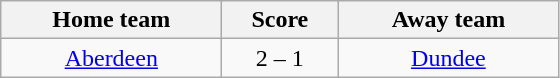<table class="wikitable" style="text-align: center">
<tr>
<th width=140>Home team</th>
<th width=70>Score</th>
<th width=140>Away team</th>
</tr>
<tr>
<td><a href='#'>Aberdeen</a></td>
<td>2 – 1</td>
<td><a href='#'>Dundee</a></td>
</tr>
</table>
